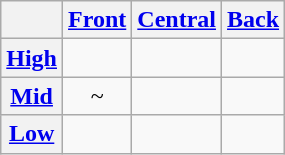<table class="wikitable" style="text-align: center;">
<tr>
<th></th>
<th><a href='#'>Front</a></th>
<th><a href='#'>Central</a></th>
<th><a href='#'>Back</a></th>
</tr>
<tr>
<th><a href='#'>High</a></th>
<td></td>
<td><br></td>
<td></td>
</tr>
<tr>
<th><a href='#'>Mid</a></th>
<td> ~ <br></td>
<td></td>
<td></td>
</tr>
<tr>
<th><a href='#'>Low</a></th>
<td></td>
<td><br></td>
<td></td>
</tr>
</table>
